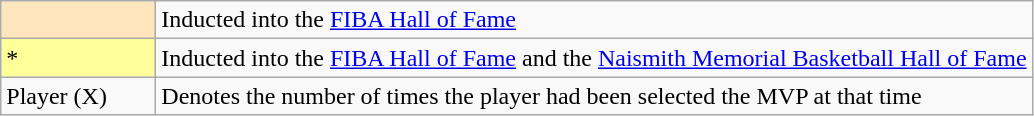<table class="wikitable">
<tr>
<td style="background-color:#FFE6BD; border:1px solid #aaaaaa; width:6em"></td>
<td>Inducted into the <a href='#'>FIBA Hall of Fame</a></td>
</tr>
<tr>
<td style="background-color:#FFFF99; border:1px solid #aaaaaa; width:6em">*</td>
<td>Inducted into the <a href='#'>FIBA Hall of Fame</a> and the <a href='#'>Naismith Memorial Basketball Hall of Fame</a></td>
</tr>
<tr>
<td>Player (X)</td>
<td>Denotes the number of times the player had been selected the MVP at that time</td>
</tr>
</table>
